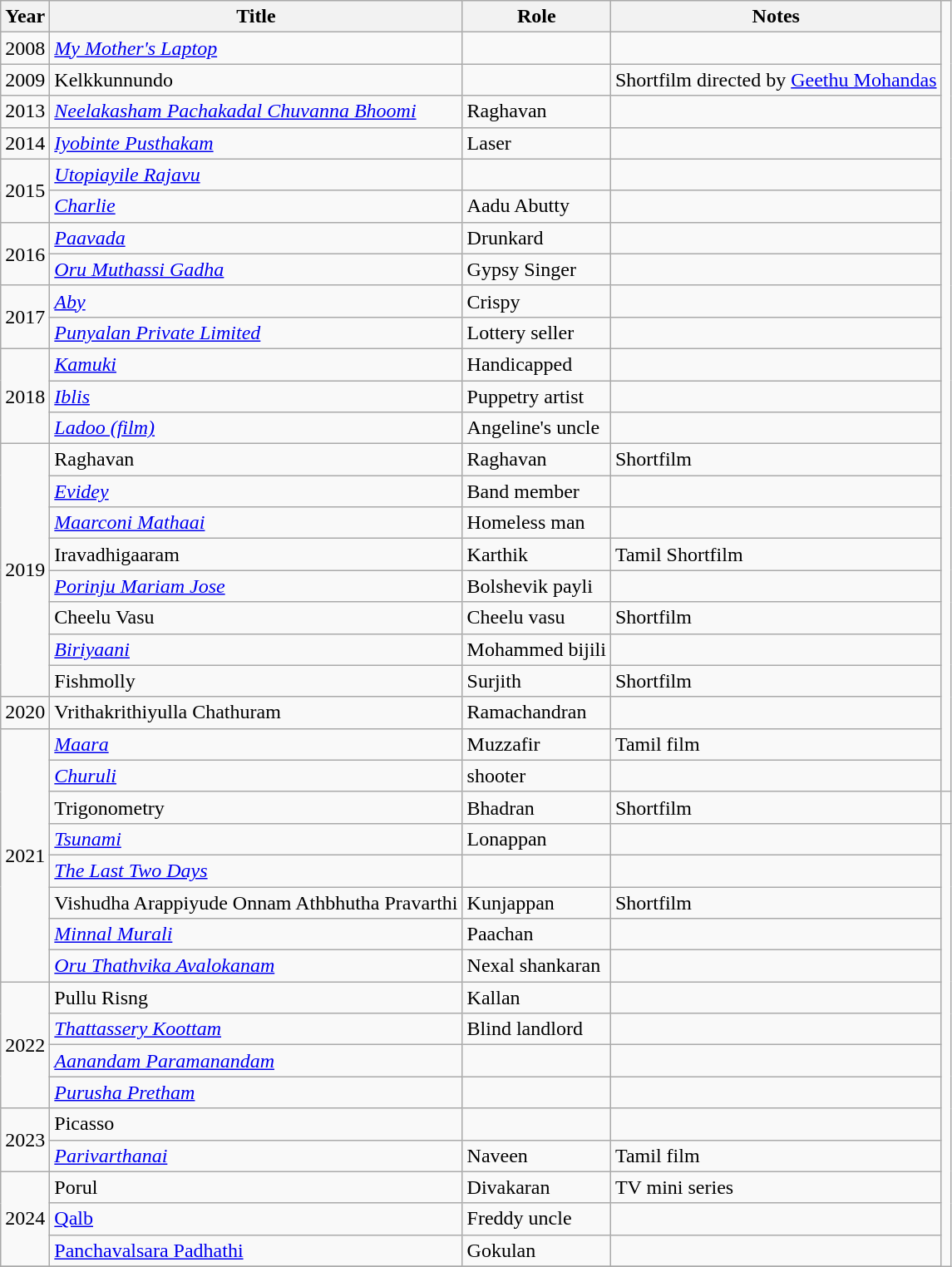<table class="wikitable sortable">
<tr>
<th>Year</th>
<th>Title</th>
<th>Role</th>
<th>Notes</th>
</tr>
<tr>
<td>2008</td>
<td><em><a href='#'>My Mother's Laptop </a></em></td>
<td></td>
<td></td>
</tr>
<tr>
<td>2009</td>
<td>Kelkkunnundo</td>
<td></td>
<td>Shortfilm directed by <a href='#'>Geethu Mohandas</a></td>
</tr>
<tr>
<td>2013</td>
<td><em><a href='#'>Neelakasham Pachakadal Chuvanna Bhoomi</a></em></td>
<td>Raghavan</td>
<td></td>
</tr>
<tr>
<td>2014</td>
<td><em><a href='#'>Iyobinte Pusthakam</a></em></td>
<td>Laser</td>
<td></td>
</tr>
<tr>
<td rowspan=2>2015</td>
<td><em><a href='#'>Utopiayile Rajavu</a></em></td>
<td></td>
<td></td>
</tr>
<tr>
<td><em> <a href='#'>Charlie</a></em></td>
<td>Aadu Abutty</td>
<td></td>
</tr>
<tr>
<td rowspan=2>2016</td>
<td><em><a href='#'>Paavada</a></em></td>
<td>Drunkard</td>
<td></td>
</tr>
<tr>
<td><em> <a href='#'>Oru Muthassi Gadha</a></em></td>
<td>Gypsy Singer</td>
<td></td>
</tr>
<tr>
<td rowspan=2>2017</td>
<td><em><a href='#'>Aby</a></em></td>
<td>Crispy</td>
<td></td>
</tr>
<tr>
<td><em><a href='#'>Punyalan Private Limited</a></em></td>
<td>Lottery seller</td>
<td></td>
</tr>
<tr>
<td rowspan=3>2018</td>
<td><em><a href='#'>Kamuki</a></em></td>
<td>Handicapped</td>
<td></td>
</tr>
<tr>
<td><em><a href='#'>Iblis</a> </em></td>
<td>Puppetry artist</td>
<td></td>
</tr>
<tr>
<td><em><a href='#'>Ladoo (film)</a></em></td>
<td>Angeline's uncle</td>
<td></td>
</tr>
<tr>
<td rowspan=8>2019</td>
<td>Raghavan</td>
<td>Raghavan</td>
<td>Shortfilm</td>
</tr>
<tr>
<td><em><a href='#'>Evidey</a></em></td>
<td>Band member</td>
<td></td>
</tr>
<tr>
<td><em><a href='#'>Maarconi Mathaai</a></em></td>
<td>Homeless man</td>
<td></td>
</tr>
<tr>
<td>Iravadhigaaram</td>
<td>Karthik</td>
<td>Tamil Shortfilm</td>
</tr>
<tr>
<td><em><a href='#'>Porinju Mariam Jose</a></em></td>
<td>Bolshevik payli</td>
<td></td>
</tr>
<tr>
<td>Cheelu Vasu</td>
<td>Cheelu vasu</td>
<td>Shortfilm</td>
</tr>
<tr>
<td><em><a href='#'>Biriyaani</a></em></td>
<td>Mohammed bijili</td>
<td></td>
</tr>
<tr>
<td>Fishmolly</td>
<td>Surjith</td>
<td>Shortfilm</td>
</tr>
<tr>
<td>2020</td>
<td>Vrithakrithiyulla Chathuram</td>
<td>Ramachandran</td>
<td></td>
</tr>
<tr>
<td rowspan=8>2021</td>
<td><em><a href='#'>Maara</a></em></td>
<td>Muzzafir</td>
<td>Tamil film</td>
</tr>
<tr>
<td><em><a href='#'>Churuli</a></em></td>
<td>shooter</td>
<td></td>
</tr>
<tr>
<td>Trigonometry</td>
<td>Bhadran</td>
<td>Shortfilm</td>
<td></td>
</tr>
<tr>
<td><em><a href='#'>Tsunami</a></em></td>
<td>Lonappan</td>
<td></td>
</tr>
<tr>
<td><em><a href='#'>The Last Two Days</a></em></td>
<td></td>
<td></td>
</tr>
<tr>
<td>Vishudha Arappiyude Onnam Athbhutha Pravarthi</td>
<td>Kunjappan</td>
<td>Shortfilm</td>
</tr>
<tr>
<td><em><a href='#'>Minnal Murali</a></em></td>
<td>Paachan</td>
<td></td>
</tr>
<tr>
<td><em><a href='#'>Oru Thathvika Avalokanam</a></em></td>
<td>Nexal shankaran</td>
<td></td>
</tr>
<tr>
<td rowspan=4>2022</td>
<td>Pullu Risng</td>
<td>Kallan</td>
<td></td>
</tr>
<tr>
<td><em><a href='#'>Thattassery Koottam</a></em></td>
<td>Blind landlord</td>
<td></td>
</tr>
<tr>
<td><em><a href='#'>Aanandam Paramanandam</a></em></td>
<td></td>
<td></td>
</tr>
<tr>
<td><em><a href='#'>Purusha Pretham</a></em></td>
<td></td>
<td></td>
</tr>
<tr>
<td rowspan=2>2023</td>
<td>Picasso</td>
<td></td>
<td></td>
</tr>
<tr>
<td><em><a href='#'>Parivarthanai</a></em></td>
<td>Naveen</td>
<td>Tamil film</td>
</tr>
<tr>
<td rowspan=3>2024</td>
<td>Porul</td>
<td>Divakaran</td>
<td>TV mini series</td>
</tr>
<tr>
<td><a href='#'>Qalb</a></td>
<td>Freddy uncle</td>
<td></td>
</tr>
<tr>
<td><a href='#'>Panchavalsara Padhathi</a></td>
<td>Gokulan</td>
<td></td>
</tr>
<tr>
</tr>
</table>
